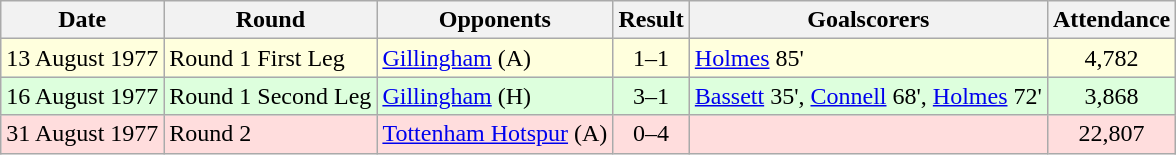<table class="wikitable">
<tr>
<th>Date</th>
<th>Round</th>
<th>Opponents</th>
<th>Result</th>
<th>Goalscorers</th>
<th>Attendance</th>
</tr>
<tr bgcolor="#ffffdd">
<td>13 August 1977</td>
<td>Round 1 First Leg</td>
<td><a href='#'>Gillingham</a> (A)</td>
<td align="center">1–1</td>
<td><a href='#'>Holmes</a> 85'</td>
<td align="center">4,782</td>
</tr>
<tr bgcolor="#ddffdd">
<td>16 August 1977</td>
<td>Round 1 Second Leg</td>
<td><a href='#'>Gillingham</a> (H)</td>
<td align="center">3–1</td>
<td><a href='#'>Bassett</a> 35', <a href='#'>Connell</a> 68', <a href='#'>Holmes</a> 72'</td>
<td align="center">3,868</td>
</tr>
<tr bgcolor="#ffdddd">
<td>31 August 1977</td>
<td>Round 2</td>
<td><a href='#'>Tottenham Hotspur</a> (A)</td>
<td align="center">0–4</td>
<td></td>
<td align="center">22,807</td>
</tr>
</table>
